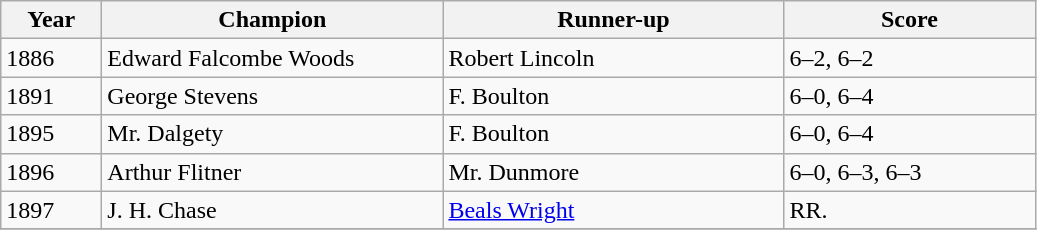<table class="wikitable">
<tr>
<th style="width:60px;">Year</th>
<th style="width:220px;">Champion</th>
<th style="width:220px;">Runner-up</th>
<th style="width:160px;">Score</th>
</tr>
<tr>
<td>1886</td>
<td> Edward Falcombe Woods</td>
<td> Robert Lincoln</td>
<td>6–2, 6–2</td>
</tr>
<tr>
<td>1891</td>
<td> George Stevens</td>
<td> F. Boulton</td>
<td>6–0, 6–4</td>
</tr>
<tr>
<td>1895</td>
<td> Mr. Dalgety</td>
<td> F. Boulton</td>
<td>6–0, 6–4</td>
</tr>
<tr>
<td>1896</td>
<td> Arthur Flitner</td>
<td> Mr. Dunmore</td>
<td>6–0, 6–3, 6–3</td>
</tr>
<tr>
<td>1897</td>
<td> J. H. Chase</td>
<td> <a href='#'>Beals Wright</a></td>
<td>RR.</td>
</tr>
<tr>
</tr>
</table>
